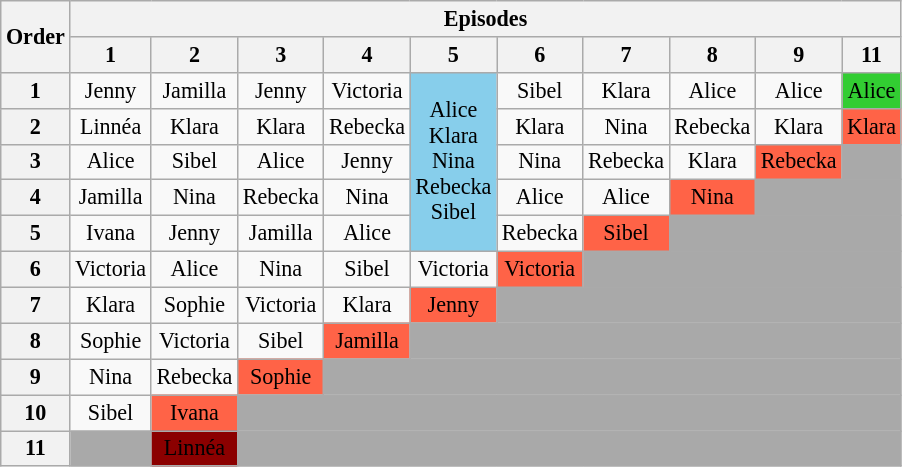<table class="wikitable" style="text-align:center; font-size:92%">
<tr>
<th rowspan=2>Order</th>
<th colspan=10>Episodes</th>
</tr>
<tr>
<th>1</th>
<th>2</th>
<th>3</th>
<th>4</th>
<th>5</th>
<th>6</th>
<th>7</th>
<th>8</th>
<th>9</th>
<th>11</th>
</tr>
<tr>
<th>1</th>
<td>Jenny</td>
<td>Jamilla</td>
<td>Jenny</td>
<td>Victoria</td>
<td rowspan="5" bgcolor="skyblue">Alice <br>Klara <br>Nina<br>Rebecka <br>Sibel</td>
<td>Sibel</td>
<td>Klara</td>
<td>Alice</td>
<td>Alice</td>
<td bgcolor="limegreen">Alice</td>
</tr>
<tr>
<th>2</th>
<td>Linnéa</td>
<td>Klara</td>
<td>Klara</td>
<td>Rebecka</td>
<td>Klara</td>
<td>Nina</td>
<td>Rebecka</td>
<td>Klara</td>
<td bgcolor="tomato">Klara</td>
</tr>
<tr>
<th>3</th>
<td>Alice</td>
<td>Sibel</td>
<td>Alice</td>
<td>Jenny</td>
<td>Nina</td>
<td>Rebecka</td>
<td>Klara</td>
<td bgcolor="tomato">Rebecka</td>
<td bgcolor="darkgray"></td>
</tr>
<tr>
<th>4</th>
<td>Jamilla</td>
<td>Nina</td>
<td>Rebecka</td>
<td>Nina</td>
<td>Alice</td>
<td>Alice</td>
<td bgcolor="tomato">Nina</td>
<td bgcolor="darkgray" colspan=2></td>
</tr>
<tr>
<th>5</th>
<td>Ivana</td>
<td>Jenny</td>
<td>Jamilla</td>
<td>Alice</td>
<td>Rebecka</td>
<td bgcolor="tomato">Sibel</td>
<td bgcolor="darkgray" colspan=3></td>
</tr>
<tr>
<th>6</th>
<td>Victoria</td>
<td>Alice</td>
<td>Nina</td>
<td>Sibel</td>
<td>Victoria</td>
<td bgcolor="tomato">Victoria</td>
<td bgcolor="darkgray" colspan=4></td>
</tr>
<tr>
<th>7</th>
<td>Klara</td>
<td>Sophie</td>
<td>Victoria</td>
<td>Klara</td>
<td bgcolor="tomato">Jenny</td>
<td bgcolor="darkgray" colspan=5></td>
</tr>
<tr>
<th>8</th>
<td>Sophie</td>
<td>Victoria</td>
<td>Sibel</td>
<td bgcolor="tomato">Jamilla</td>
<td bgcolor="darkgray" colspan=6></td>
</tr>
<tr>
<th>9</th>
<td>Nina</td>
<td>Rebecka</td>
<td bgcolor="tomato">Sophie</td>
<td bgcolor="darkgray" colspan=7></td>
</tr>
<tr>
<th>10</th>
<td>Sibel</td>
<td bgcolor="tomato">Ivana</td>
<td bgcolor="darkgray" colspan=8></td>
</tr>
<tr>
<th>11</th>
<td style="background:darkgray"></td>
<td bgcolor="darkred"><span>Linnéa</span></td>
<td bgcolor="darkgray" colspan=8></td>
</tr>
</table>
